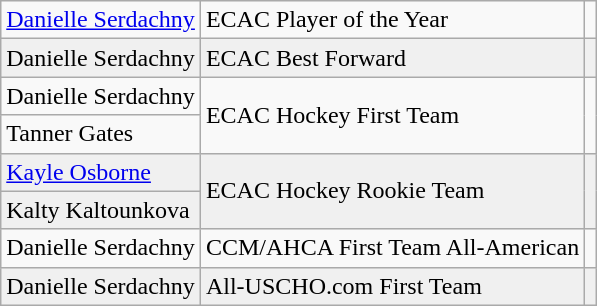<table class="wikitable">
<tr>
<td><a href='#'>Danielle Serdachny</a></td>
<td>ECAC Player of the Year</td>
<td></td>
</tr>
<tr bgcolor=f0f0f0>
<td>Danielle Serdachny</td>
<td>ECAC Best Forward</td>
<td></td>
</tr>
<tr>
<td>Danielle Serdachny</td>
<td rowspan=2>ECAC Hockey First Team</td>
<td rowspan=2></td>
</tr>
<tr>
<td>Tanner Gates</td>
</tr>
<tr bgcolor=f0f0f0>
<td><a href='#'>Kayle Osborne</a></td>
<td rowspan=2>ECAC Hockey Rookie Team</td>
<td rowspan=2></td>
</tr>
<tr bgcolor=f0f0f0>
<td>Kalty Kaltounkova</td>
</tr>
<tr>
<td>Danielle Serdachny</td>
<td>CCM/AHCA First Team All-American</td>
<td></td>
</tr>
<tr bgcolor=f0f0f0>
<td>Danielle Serdachny</td>
<td>All-USCHO.com First Team</td>
<td></td>
</tr>
</table>
